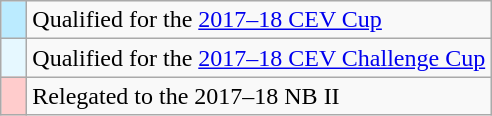<table class="wikitable" style="text-align: left;">
<tr>
<td width=10px bgcolor=#bbebff></td>
<td>Qualified for the <a href='#'>2017–18 CEV Cup</a></td>
</tr>
<tr>
<td width=10px bgcolor=#e6f8ff></td>
<td>Qualified for the <a href='#'>2017–18 CEV Challenge Cup</a></td>
</tr>
<tr>
<td width=10px bgcolor=#FFCCCC></td>
<td>Relegated to the 2017–18 NB II</td>
</tr>
</table>
